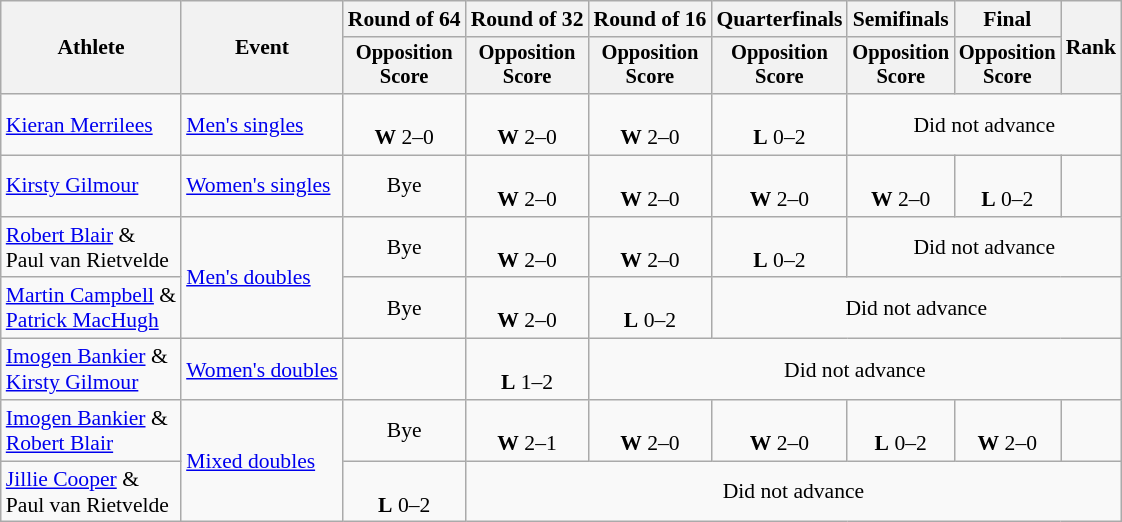<table class=wikitable style="font-size:90%">
<tr>
<th rowspan="2">Athlete</th>
<th rowspan="2">Event</th>
<th>Round of 64</th>
<th>Round of 32</th>
<th>Round of 16</th>
<th>Quarterfinals</th>
<th>Semifinals</th>
<th>Final</th>
<th rowspan=2>Rank</th>
</tr>
<tr style="font-size:95%">
<th>Opposition<br>Score</th>
<th>Opposition<br>Score</th>
<th>Opposition<br>Score</th>
<th>Opposition<br>Score</th>
<th>Opposition<br>Score</th>
<th>Opposition<br>Score</th>
</tr>
<tr align=center>
<td align=left><a href='#'>Kieran Merrilees</a></td>
<td align=left><a href='#'>Men's singles</a></td>
<td><br><strong>W</strong> 2–0</td>
<td><br><strong>W</strong> 2–0</td>
<td><br><strong>W</strong> 2–0</td>
<td><br><strong>L</strong> 0–2</td>
<td colspan=3>Did not advance</td>
</tr>
<tr align=center>
<td align=left><a href='#'>Kirsty Gilmour</a></td>
<td align=left><a href='#'>Women's singles</a></td>
<td>Bye</td>
<td><br><strong>W</strong> 2–0</td>
<td><br><strong>W</strong> 2–0</td>
<td><br><strong>W</strong> 2–0</td>
<td><br><strong>W</strong> 2–0</td>
<td><br><strong>L</strong> 0–2</td>
<td></td>
</tr>
<tr align=center>
<td align=left><a href='#'>Robert Blair</a> &<br>Paul van Rietvelde</td>
<td align=left rowspan=2><a href='#'>Men's doubles</a></td>
<td>Bye</td>
<td><br><strong>W</strong> 2–0</td>
<td><br><strong>W</strong> 2–0</td>
<td><br><strong>L</strong> 0–2</td>
<td colspan=3>Did not advance</td>
</tr>
<tr align=center>
<td align=left><a href='#'>Martin Campbell</a> &<br><a href='#'>Patrick MacHugh</a></td>
<td>Bye</td>
<td><br><strong>W</strong> 2–0</td>
<td><br><strong>L</strong> 0–2</td>
<td colspan=4>Did not advance</td>
</tr>
<tr align=center>
<td align=left><a href='#'>Imogen Bankier</a> &<br><a href='#'>Kirsty Gilmour</a></td>
<td align=left><a href='#'>Women's doubles</a></td>
<td></td>
<td><br><strong>L</strong> 1–2</td>
<td colspan=5>Did not advance</td>
</tr>
<tr align=center>
<td align=left><a href='#'>Imogen Bankier</a> &<br><a href='#'>Robert Blair</a></td>
<td align=left rowspan=3><a href='#'>Mixed doubles</a></td>
<td>Bye</td>
<td><br><strong>W</strong> 2–1</td>
<td><br><strong>W</strong> 2–0</td>
<td><br><strong>W</strong> 2–0</td>
<td><br><strong>L</strong> 0–2</td>
<td><br><strong>W</strong> 2–0</td>
<td></td>
</tr>
<tr align=center>
<td align=left><a href='#'>Jillie Cooper</a> &<br>Paul van Rietvelde</td>
<td><br><strong>L</strong> 0–2</td>
<td colspan=6>Did not advance</td>
</tr>
</table>
